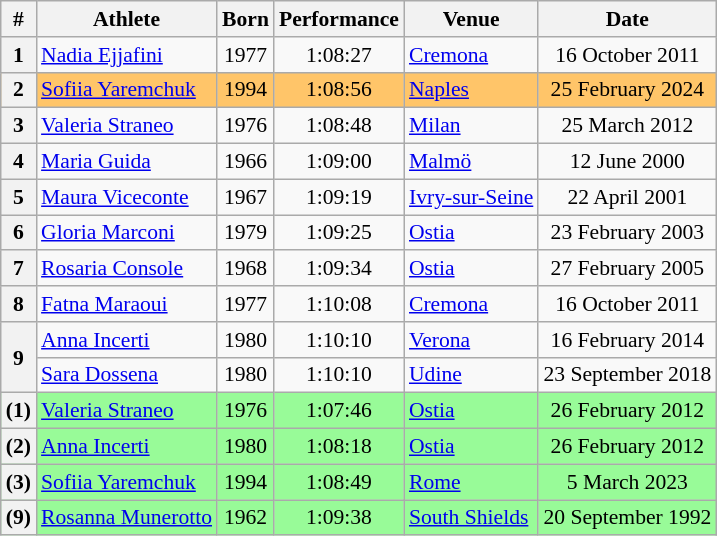<table class="wikitable" style="font-size:90%; text-align:center;">
<tr>
<th>#</th>
<th>Athlete</th>
<th>Born</th>
<th>Performance</th>
<th>Venue</th>
<th>Date</th>
</tr>
<tr>
<th>1</th>
<td align=left><a href='#'>Nadia Ejjafini</a></td>
<td>1977</td>
<td align=center>1:08:27</td>
<td align=left> <a href='#'>Cremona</a></td>
<td>16 October 2011</td>
</tr>
<tr bgcolor=ffc569>
<th>2</th>
<td align=left><a href='#'>Sofiia Yaremchuk</a></td>
<td>1994</td>
<td align=center>1:08:56</td>
<td align=left> <a href='#'>Naples</a></td>
<td>25 February 2024</td>
</tr>
<tr>
<th>3</th>
<td align=left><a href='#'>Valeria Straneo</a></td>
<td>1976</td>
<td align=center>1:08:48</td>
<td align=left> <a href='#'>Milan</a></td>
<td>25 March 2012</td>
</tr>
<tr>
<th>4</th>
<td align=left><a href='#'>Maria Guida</a></td>
<td>1966</td>
<td align=center>1:09:00</td>
<td align=left> <a href='#'>Malmö</a></td>
<td>12 June 2000</td>
</tr>
<tr>
<th>5</th>
<td align=left><a href='#'>Maura Viceconte</a></td>
<td>1967</td>
<td align=center>1:09:19</td>
<td align=left> <a href='#'>Ivry-sur-Seine</a></td>
<td>22 April 2001</td>
</tr>
<tr>
<th>6</th>
<td align=left><a href='#'>Gloria Marconi</a></td>
<td>1979</td>
<td align=center>1:09:25</td>
<td align=left> <a href='#'>Ostia</a></td>
<td>23 February 2003</td>
</tr>
<tr>
<th>7</th>
<td align=left><a href='#'>Rosaria Console</a></td>
<td>1968</td>
<td align=center>1:09:34</td>
<td align=left> <a href='#'>Ostia</a></td>
<td>27 February 2005</td>
</tr>
<tr>
<th>8</th>
<td align=left><a href='#'>Fatna Maraoui</a></td>
<td>1977</td>
<td align=center>1:10:08</td>
<td align=left> <a href='#'>Cremona</a></td>
<td>16 October 2011</td>
</tr>
<tr>
<th rowspan=2>9</th>
<td align=left><a href='#'>Anna Incerti</a></td>
<td>1980</td>
<td align=center>1:10:10</td>
<td align=left> <a href='#'>Verona</a></td>
<td>16 February 2014</td>
</tr>
<tr>
<td align=left><a href='#'>Sara Dossena</a></td>
<td>1980</td>
<td align=center>1:10:10</td>
<td align=left> <a href='#'>Udine</a></td>
<td>23 September 2018</td>
</tr>
<tr bgcolor=palegreen>
<th>(1)</th>
<td align=left><a href='#'>Valeria Straneo</a></td>
<td>1976</td>
<td align=center>1:07:46</td>
<td align=left> <a href='#'>Ostia</a></td>
<td>26 February 2012</td>
</tr>
<tr bgcolor=palegreen>
<th>(2)</th>
<td align=left><a href='#'>Anna Incerti</a></td>
<td>1980</td>
<td align=center>1:08:18</td>
<td align=left> <a href='#'>Ostia</a></td>
<td>26 February 2012</td>
</tr>
<tr bgcolor=palegreen>
<th>(3)</th>
<td align=left><a href='#'>Sofiia Yaremchuk</a></td>
<td>1994</td>
<td align=center>1:08:49</td>
<td align=left> <a href='#'>Rome</a></td>
<td>5 March 2023</td>
</tr>
<tr bgcolor=palegreen>
<th>(9)</th>
<td align=left><a href='#'>Rosanna Munerotto</a></td>
<td>1962</td>
<td align=center>1:09:38</td>
<td align=left> <a href='#'>South Shields</a></td>
<td>20 September 1992</td>
</tr>
</table>
